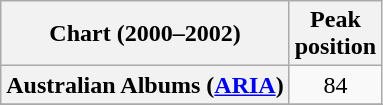<table class="wikitable sortable plainrowheaders">
<tr>
<th scope="col">Chart (2000–2002)</th>
<th scope="col">Peak<br>position</th>
</tr>
<tr>
<th scope="row">Australian Albums (<a href='#'>ARIA</a>)</th>
<td style="text-align:center">84</td>
</tr>
<tr>
</tr>
<tr>
</tr>
<tr>
</tr>
<tr>
</tr>
<tr>
</tr>
<tr>
</tr>
</table>
